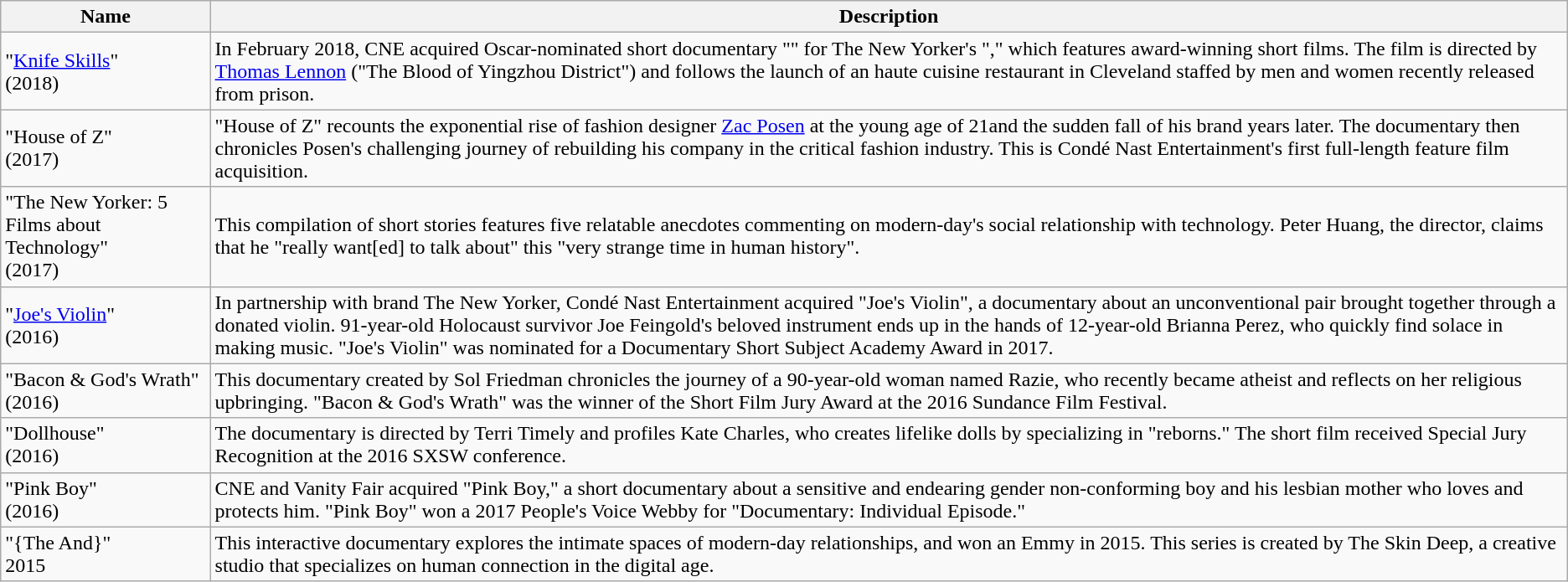<table class="wikitable">
<tr>
<th>Name</th>
<th>Description</th>
</tr>
<tr>
<td>"<a href='#'>Knife Skills</a>"<br>(2018)</td>
<td>In February 2018, CNE acquired Oscar-nominated short documentary "" for The New Yorker's "," which features award-winning short films. The film is directed by <a href='#'>Thomas Lennon</a> ("The Blood of Yingzhou District") and follows the launch of an haute cuisine restaurant in Cleveland staffed by men and women recently released from prison.</td>
</tr>
<tr>
<td>"House of Z"<br>(2017)</td>
<td>"House of Z" recounts the exponential rise of fashion designer <a href='#'>Zac Posen</a> at the young age of 21and the sudden fall of his brand years later. The documentary then chronicles Posen's challenging journey of rebuilding his company in the critical fashion industry. This is Condé Nast Entertainment's first full-length feature film acquisition.</td>
</tr>
<tr>
<td>"The New Yorker: 5 Films about Technology"<br>(2017)</td>
<td>This compilation of short stories features five relatable anecdotes commenting on modern-day's social relationship with technology. Peter Huang, the director, claims that he "really want[ed] to talk about" this "very strange time in human history".</td>
</tr>
<tr>
<td>"<a href='#'>Joe's Violin</a>"<br>(2016)</td>
<td>In partnership with brand The New Yorker, Condé Nast Entertainment acquired "Joe's Violin", a documentary about an unconventional pair brought together through a donated violin. 91-year-old Holocaust survivor Joe Feingold's beloved instrument ends up in the hands of 12-year-old Brianna Perez, who quickly find solace in making music. "Joe's Violin" was nominated for a Documentary Short Subject Academy Award in 2017.</td>
</tr>
<tr>
<td>"Bacon & God's Wrath"<br>(2016)</td>
<td>This documentary created by Sol Friedman chronicles the journey of a 90-year-old woman named Razie, who recently became atheist and reflects on her religious upbringing. "Bacon & God's Wrath" was the winner of the Short Film Jury Award at the 2016 Sundance Film Festival.</td>
</tr>
<tr>
<td>"Dollhouse"<br>(2016)</td>
<td>The documentary is directed by Terri Timely and profiles Kate Charles, who creates lifelike dolls by specializing in "reborns." The short film received Special Jury Recognition at the 2016 SXSW conference.</td>
</tr>
<tr>
<td>"Pink Boy"<br>(2016)</td>
<td>CNE and Vanity Fair acquired "Pink Boy," a short documentary about a sensitive and endearing gender non-conforming boy and his lesbian mother who loves and protects him. "Pink Boy" won a 2017 People's Voice Webby for "Documentary: Individual Episode."</td>
</tr>
<tr>
<td>"{The And}"<br>2015</td>
<td>This interactive documentary explores the intimate spaces of modern-day relationships, and won an Emmy in 2015. This series is created by The Skin Deep, a creative studio that specializes on human connection in the digital age.</td>
</tr>
</table>
